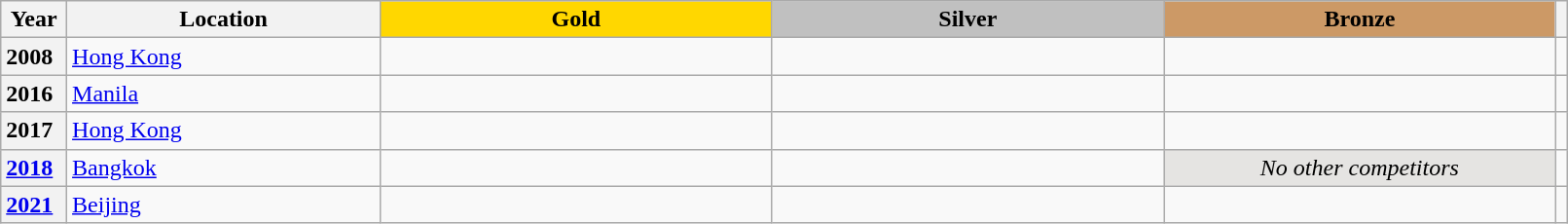<table class="wikitable unsortable" style="text-align:left; width:85%">
<tr>
<th scope="col" style="text-align:center">Year</th>
<th scope="col" style="text-align:center; width:20%">Location</th>
<td scope="col" style="text-align:center; width:25%; background:gold"><strong>Gold</strong></td>
<td scope="col" style="text-align:center; width:25%; background:silver"><strong>Silver</strong></td>
<td scope="col" style="text-align:center; width:25%; background:#c96"><strong>Bronze</strong></td>
<th scope="col" style="text-align:center"></th>
</tr>
<tr>
<th scope="row" style="text-align:left">2008</th>
<td> <a href='#'>Hong Kong</a></td>
<td></td>
<td></td>
<td></td>
<td></td>
</tr>
<tr>
<th scope="row" style="text-align:left">2016</th>
<td> <a href='#'>Manila</a></td>
<td></td>
<td></td>
<td></td>
<td></td>
</tr>
<tr>
<th scope="row" style="text-align:left">2017</th>
<td> <a href='#'>Hong Kong</a></td>
<td></td>
<td></td>
<td></td>
<td></td>
</tr>
<tr>
<th scope="row" style="text-align:left"><a href='#'>2018</a></th>
<td> <a href='#'>Bangkok</a></td>
<td></td>
<td></td>
<td align=center bgcolor="e5e4e2"><em>No other competitors</em></td>
<td></td>
</tr>
<tr>
<th scope="row" style="text-align:left"><a href='#'>2021</a></th>
<td> <a href='#'>Beijing</a></td>
<td></td>
<td></td>
<td></td>
<td></td>
</tr>
</table>
